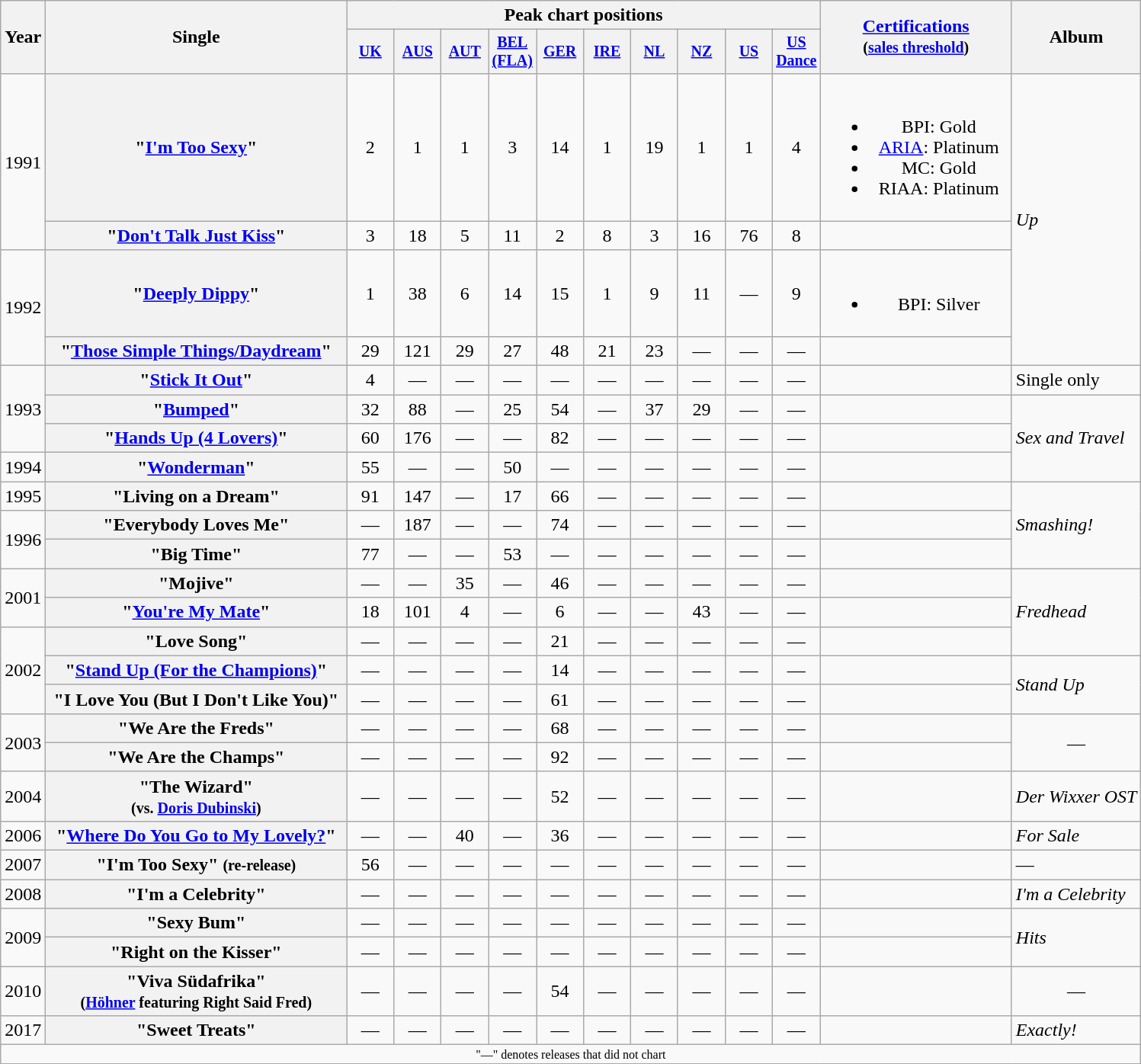<table class="wikitable plainrowheaders" style="text-align:center;">
<tr>
<th rowspan="2">Year</th>
<th rowspan="2" style="width:16em;">Single</th>
<th colspan="10">Peak chart positions</th>
<th rowspan="2" style="width:10em;"><a href='#'>Certifications</a><br><small>(<a href='#'>sales threshold</a>)</small></th>
<th rowspan="2">Album</th>
</tr>
<tr style="font-size:smaller;">
<th style="width:35px;"><a href='#'>UK</a><br></th>
<th style="width:35px;"><a href='#'>AUS</a><br></th>
<th style="width:35px;"><a href='#'>AUT</a><br></th>
<th style="width:35px;"><a href='#'>BEL<br>(FLA)</a><br></th>
<th style="width:35px;"><a href='#'>GER</a><br></th>
<th style="width:35px;"><a href='#'>IRE</a><br></th>
<th style="width:35px;"><a href='#'>NL</a><br></th>
<th style="width:35px;"><a href='#'>NZ</a><br></th>
<th style="width:35px;"><a href='#'>US</a><br></th>
<th style="width:35px;"><a href='#'>US<br>Dance</a><br></th>
</tr>
<tr>
<td rowspan="2">1991</td>
<th scope="row">"<a href='#'>I'm Too Sexy</a>" </th>
<td>2</td>
<td>1</td>
<td>1</td>
<td>3</td>
<td>14</td>
<td>1</td>
<td>19</td>
<td>1</td>
<td>1</td>
<td>4</td>
<td><br><ul><li>BPI: Gold</li><li><a href='#'>ARIA</a>: Platinum</li><li>MC: Gold</li><li>RIAA: Platinum</li></ul></td>
<td style="text-align:left;" rowspan="4"><em>Up</em></td>
</tr>
<tr>
<th scope="row">"<a href='#'>Don't Talk Just Kiss</a>" </th>
<td>3</td>
<td>18</td>
<td>5</td>
<td>11</td>
<td>2</td>
<td>8</td>
<td>3</td>
<td>16</td>
<td>76</td>
<td>8</td>
<td></td>
</tr>
<tr>
<td rowspan="2">1992</td>
<th scope="row">"<a href='#'>Deeply Dippy</a>" </th>
<td>1</td>
<td>38</td>
<td>6</td>
<td>14</td>
<td>15</td>
<td>1</td>
<td>9</td>
<td>11</td>
<td>—</td>
<td>9</td>
<td><br><ul><li>BPI: Silver</li></ul></td>
</tr>
<tr>
<th scope="row">"<a href='#'>Those Simple Things/Daydream</a>" </th>
<td>29</td>
<td>121</td>
<td>29</td>
<td>27</td>
<td>48</td>
<td>21</td>
<td>23</td>
<td>—</td>
<td>—</td>
<td>—</td>
<td></td>
</tr>
<tr>
<td rowspan="3">1993</td>
<th scope="row">"<a href='#'>Stick It Out</a>" </th>
<td>4</td>
<td>—</td>
<td>—</td>
<td>—</td>
<td>—</td>
<td>—</td>
<td>—</td>
<td>—</td>
<td>—</td>
<td>—</td>
<td></td>
<td style="text-align:left;">Single only</td>
</tr>
<tr>
<th scope="row">"<a href='#'>Bumped</a>" </th>
<td>32</td>
<td>88</td>
<td>—</td>
<td>25</td>
<td>54</td>
<td>—</td>
<td>37</td>
<td>29</td>
<td>—</td>
<td>—</td>
<td></td>
<td style="text-align:left;" rowspan="3"><em>Sex and Travel</em></td>
</tr>
<tr>
<th scope="row">"<a href='#'>Hands Up (4 Lovers)</a>" </th>
<td>60</td>
<td>176</td>
<td>—</td>
<td>—</td>
<td>82</td>
<td>—</td>
<td>—</td>
<td>—</td>
<td>—</td>
<td>—</td>
<td></td>
</tr>
<tr>
<td>1994</td>
<th scope="row">"<a href='#'>Wonderman</a>" </th>
<td>55</td>
<td>—</td>
<td>—</td>
<td>50</td>
<td>—</td>
<td>—</td>
<td>—</td>
<td>—</td>
<td>—</td>
<td>—</td>
<td></td>
</tr>
<tr>
<td>1995</td>
<th scope="row">"Living on a Dream" </th>
<td>91</td>
<td>147</td>
<td>—</td>
<td>17</td>
<td>66</td>
<td>—</td>
<td>—</td>
<td>—</td>
<td>—</td>
<td>—</td>
<td></td>
<td style="text-align:left;" rowspan="3"><em>Smashing!</em></td>
</tr>
<tr>
<td rowspan="2">1996</td>
<th scope="row">"Everybody Loves Me" </th>
<td>—</td>
<td>187</td>
<td>—</td>
<td>—</td>
<td>74</td>
<td>—</td>
<td>—</td>
<td>—</td>
<td>—</td>
<td>—</td>
<td></td>
</tr>
<tr>
<th scope="row">"Big Time" </th>
<td>77</td>
<td>—</td>
<td>—</td>
<td>53</td>
<td>—</td>
<td>—</td>
<td>—</td>
<td>—</td>
<td>—</td>
<td>—</td>
<td></td>
</tr>
<tr>
<td rowspan="2">2001</td>
<th scope="row">"Mojive" </th>
<td>—</td>
<td>—</td>
<td>35</td>
<td>—</td>
<td>46</td>
<td>—</td>
<td>—</td>
<td>—</td>
<td>—</td>
<td>—</td>
<td></td>
<td style="text-align:left;" rowspan="3"><em>Fredhead</em></td>
</tr>
<tr>
<th scope="row">"<a href='#'>You're My Mate</a>" </th>
<td>18</td>
<td>101</td>
<td>4</td>
<td>—</td>
<td>6</td>
<td>—</td>
<td>—</td>
<td>43</td>
<td>—</td>
<td>—</td>
<td></td>
</tr>
<tr>
<td rowspan="3">2002</td>
<th scope="row">"Love Song" </th>
<td>—</td>
<td>—</td>
<td>—</td>
<td>—</td>
<td>21</td>
<td>—</td>
<td>—</td>
<td>—</td>
<td>—</td>
<td>—</td>
<td></td>
</tr>
<tr>
<th scope="row">"<a href='#'>Stand Up (For the Champions)</a>" </th>
<td>—</td>
<td>—</td>
<td>—</td>
<td>—</td>
<td>14</td>
<td>—</td>
<td>—</td>
<td>—</td>
<td>—</td>
<td>—</td>
<td></td>
<td rowspan="2" style="text-align:left;"><em>Stand Up</em></td>
</tr>
<tr>
<th scope="row">"I Love You (But I Don't Like You)" </th>
<td>—</td>
<td>—</td>
<td>—</td>
<td>—</td>
<td>61</td>
<td>—</td>
<td>—</td>
<td>—</td>
<td>—</td>
<td>—</td>
<td></td>
</tr>
<tr>
<td rowspan="2">2003</td>
<th scope="row">"We Are the Freds" </th>
<td>—</td>
<td>—</td>
<td>—</td>
<td>—</td>
<td>68</td>
<td>—</td>
<td>—</td>
<td>—</td>
<td>—</td>
<td>—</td>
<td></td>
<td rowspan="2">—</td>
</tr>
<tr>
<th scope="row">"We Are the Champs" </th>
<td>—</td>
<td>—</td>
<td>—</td>
<td>—</td>
<td>92</td>
<td>—</td>
<td>—</td>
<td>—</td>
<td>—</td>
<td>—</td>
<td></td>
</tr>
<tr>
<td>2004</td>
<th scope="row">"The Wizard" <br><small>(vs. <a href='#'>Doris Dubinski</a>)</small> </th>
<td>—</td>
<td>—</td>
<td>—</td>
<td>—</td>
<td>52</td>
<td>—</td>
<td>—</td>
<td>—</td>
<td>—</td>
<td>—</td>
<td></td>
<td style="text-align:left;"><em>Der Wixxer OST</em></td>
</tr>
<tr>
<td>2006</td>
<th scope="row">"<a href='#'>Where Do You Go to My Lovely?</a>" </th>
<td>—</td>
<td>—</td>
<td>40</td>
<td>—</td>
<td>36</td>
<td>—</td>
<td>—</td>
<td>—</td>
<td>—</td>
<td>—</td>
<td></td>
<td style="text-align:left;"><em>For Sale</em></td>
</tr>
<tr>
<td>2007</td>
<th scope="row">"I'm Too Sexy" <small>(re-release)</small> </th>
<td>56</td>
<td>—</td>
<td>—</td>
<td>—</td>
<td>—</td>
<td>—</td>
<td>—</td>
<td>—</td>
<td>—</td>
<td>—</td>
<td></td>
<td style="text-align:left;">—</td>
</tr>
<tr>
<td>2008</td>
<th scope="row">"I'm a Celebrity"</th>
<td>—</td>
<td>—</td>
<td>—</td>
<td>—</td>
<td>—</td>
<td>—</td>
<td>—</td>
<td>—</td>
<td>—</td>
<td>—</td>
<td></td>
<td style="text-align:left;"><em>I'm a Celebrity</em></td>
</tr>
<tr>
<td rowspan="2">2009</td>
<th scope="row">"Sexy Bum"</th>
<td>—</td>
<td>—</td>
<td>—</td>
<td>—</td>
<td>—</td>
<td>—</td>
<td>—</td>
<td>—</td>
<td>—</td>
<td>—</td>
<td></td>
<td style="text-align:left;" rowspan="2"><em>Hits</em></td>
</tr>
<tr>
<th scope="row">"Right on the Kisser"</th>
<td>—</td>
<td>—</td>
<td>—</td>
<td>—</td>
<td>—</td>
<td>—</td>
<td>—</td>
<td>—</td>
<td>—</td>
<td>—</td>
<td></td>
</tr>
<tr>
<td>2010</td>
<th scope="row">"Viva Südafrika" <br><small>(<a href='#'>Höhner</a> featuring Right Said Fred)</small> </th>
<td>—</td>
<td>—</td>
<td>—</td>
<td>—</td>
<td>54</td>
<td>—</td>
<td>—</td>
<td>—</td>
<td>—</td>
<td>—</td>
<td></td>
<td>—</td>
</tr>
<tr>
<td>2017</td>
<th scope="row">"Sweet Treats"</th>
<td>—</td>
<td>—</td>
<td>—</td>
<td>—</td>
<td>—</td>
<td>—</td>
<td>—</td>
<td>—</td>
<td>—</td>
<td>—</td>
<td></td>
<td style="text-align:left;"><em>Exactly!</em></td>
</tr>
<tr>
<td colspan="15" style="font-size:8pt">"—" denotes releases that did not chart</td>
</tr>
</table>
